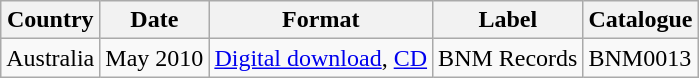<table class="wikitable">
<tr>
<th>Country</th>
<th>Date</th>
<th>Format</th>
<th>Label</th>
<th>Catalogue</th>
</tr>
<tr>
<td>Australia</td>
<td>May 2010</td>
<td><a href='#'>Digital download</a>, <a href='#'>CD</a></td>
<td>BNM Records</td>
<td>BNM0013</td>
</tr>
</table>
